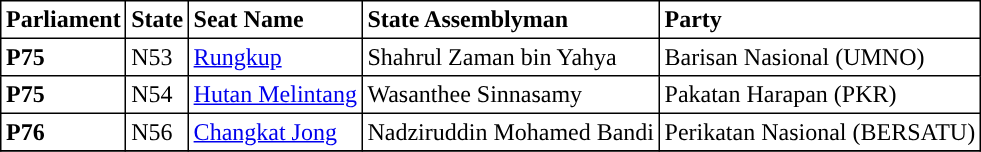<table class="toccolours sortable" border="1" cellpadding="3" style="border-collapse:collapse; text-align: left;">
<tr>
<th align="center">Parliament</th>
<th>State</th>
<th>Seat Name</th>
<th>State Assemblyman</th>
<th>Party</th>
</tr>
<tr>
<th align="left">P75</th>
<td>N53</td>
<td><a href='#'>Rungkup</a></td>
<td>Shahrul Zaman bin Yahya</td>
<td>Barisan Nasional (UMNO)</td>
</tr>
<tr>
<th align="left">P75</th>
<td>N54</td>
<td><a href='#'>Hutan Melintang</a></td>
<td>Wasanthee Sinnasamy</td>
<td>Pakatan Harapan (PKR)</td>
</tr>
<tr>
<th align="left">P76</th>
<td>N56</td>
<td><a href='#'>Changkat Jong</a></td>
<td>Nadziruddin Mohamed Bandi</td>
<td>Perikatan Nasional (BERSATU)</td>
</tr>
<tr>
</tr>
</table>
